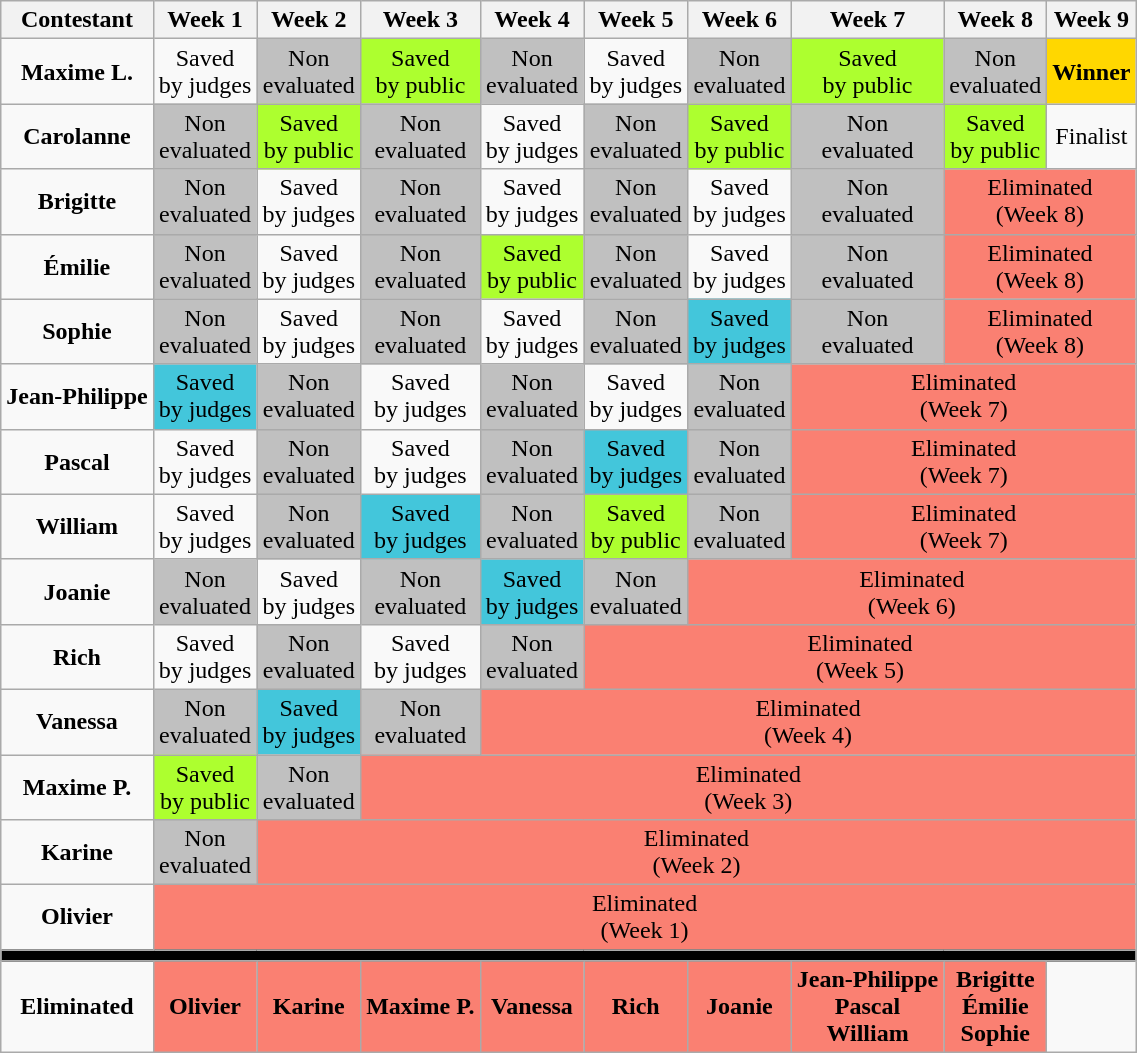<table class="wikitable" style="text-align:center">
<tr>
<th>Contestant</th>
<th>Week 1</th>
<th>Week 2</th>
<th>Week 3</th>
<th>Week 4</th>
<th>Week 5</th>
<th>Week 6</th>
<th>Week 7</th>
<th>Week 8</th>
<th>Week 9</th>
</tr>
<tr>
<td><strong>Maxime L.</strong></td>
<td>Saved <br>by judges</td>
<td style="background:#C0C0C0">Non<br>evaluated</td>
<td style="background:#ADFF2F;">Saved <br>by public</td>
<td style="background:#C0C0C0">Non<br>evaluated</td>
<td>Saved <br>by judges</td>
<td style="background:#C0C0C0">Non<br>evaluated</td>
<td style="background:#ADFF2F;">Saved <br>by public</td>
<td style="background:#C0C0C0">Non<br>evaluated</td>
<td bgcolor="gold"><strong>Winner</strong></td>
</tr>
<tr>
<td><strong>Carolanne</strong></td>
<td style="background:#C0C0C0">Non<br>evaluated</td>
<td style="background:#ADFF2F;">Saved <br>by public</td>
<td style="background:#C0C0C0">Non<br>evaluated</td>
<td>Saved <br>by judges</td>
<td style="background:#C0C0C0">Non<br>evaluated</td>
<td style="background:#ADFF2F;">Saved <br>by public</td>
<td style="background:#C0C0C0">Non<br>evaluated</td>
<td style="background:#ADFF2F;">Saved <br>by public</td>
<td>Finalist</td>
</tr>
<tr>
<td><strong>Brigitte</strong></td>
<td style="background:#C0C0C0">Non<br>evaluated</td>
<td>Saved <br>by judges</td>
<td style="background:#C0C0C0">Non<br>evaluated</td>
<td>Saved <br>by judges</td>
<td style="background:#C0C0C0">Non<br>evaluated</td>
<td>Saved <br>by judges</td>
<td style="background:#C0C0C0">Non<br>evaluated</td>
<td style="background:#FA8072;" colspan="10">Eliminated <br> (Week 8)</td>
</tr>
<tr>
<td><strong>Émilie</strong></td>
<td style="background:#C0C0C0">Non<br>evaluated</td>
<td>Saved <br>by judges</td>
<td style="background:#C0C0C0">Non<br>evaluated</td>
<td style="background:#ADFF2F;">Saved <br>by public</td>
<td style="background:#C0C0C0">Non<br>evaluated</td>
<td>Saved <br>by judges</td>
<td style="background:#C0C0C0">Non<br>evaluated</td>
<td style="background:#FA8072;" colspan="10">Eliminated <br> (Week 8)</td>
</tr>
<tr>
<td><strong>Sophie</strong></td>
<td style="background:#C0C0C0">Non<br>evaluated</td>
<td>Saved <br>by judges</td>
<td style="background:#C0C0C0">Non<br>evaluated</td>
<td>Saved <br>by judges</td>
<td style="background:#C0C0C0">Non<br>evaluated</td>
<td style="background:#43C6DB;">Saved <br>by judges</td>
<td style="background:#C0C0C0">Non<br>evaluated</td>
<td style="background:#FA8072;" colspan="10">Eliminated <br> (Week 8)</td>
</tr>
<tr>
<td><strong>Jean-Philippe</strong></td>
<td style="background:#43C6DB;">Saved <br>by judges</td>
<td style="background:#C0C0C0">Non<br>evaluated</td>
<td>Saved <br>by judges</td>
<td style="background:#C0C0C0">Non<br>evaluated</td>
<td>Saved <br>by judges</td>
<td style="background:#C0C0C0">Non<br>evaluated</td>
<td style="background:#FA8072;" colspan="10">Eliminated <br> (Week 7)</td>
</tr>
<tr>
<td><strong>Pascal</strong></td>
<td>Saved <br>by judges</td>
<td style="background:#C0C0C0">Non<br>evaluated</td>
<td>Saved <br>by judges</td>
<td style="background:#C0C0C0">Non<br>evaluated</td>
<td style="background:#43C6DB;">Saved <br>by judges</td>
<td style="background:#C0C0C0">Non<br>evaluated</td>
<td style="background:#FA8072;" colspan="10">Eliminated <br> (Week 7)</td>
</tr>
<tr>
<td><strong>William</strong></td>
<td>Saved <br>by judges</td>
<td style="background:#C0C0C0">Non<br>evaluated</td>
<td style="background:#43C6DB;">Saved <br>by judges</td>
<td style="background:#C0C0C0">Non<br>evaluated</td>
<td style="background:#ADFF2F;">Saved <br>by public</td>
<td style="background:#C0C0C0">Non<br>evaluated</td>
<td style="background:#FA8072;" colspan="10">Eliminated <br> (Week 7)</td>
</tr>
<tr>
<td><strong>Joanie</strong></td>
<td style="background:#C0C0C0">Non<br>evaluated</td>
<td>Saved <br>by judges</td>
<td style="background:#C0C0C0">Non<br>evaluated</td>
<td style="background:#43C6DB;">Saved <br>by judges</td>
<td style="background:#C0C0C0">Non<br>evaluated</td>
<td style="background:#FA8072;" colspan="10">Eliminated <br> (Week 6)</td>
</tr>
<tr>
<td><strong>Rich</strong></td>
<td>Saved <br>by judges</td>
<td style="background:#C0C0C0">Non<br>evaluated</td>
<td>Saved <br>by judges</td>
<td style="background:#C0C0C0">Non<br>evaluated</td>
<td style="background:#FA8072;" colspan="10">Eliminated <br> (Week 5)</td>
</tr>
<tr>
<td><strong>Vanessa</strong></td>
<td style="background:#C0C0C0">Non<br>evaluated</td>
<td style="background:#43C6DB;">Saved <br>by judges</td>
<td style="background:#C0C0C0">Non<br>evaluated</td>
<td style="background:#FA8072;" colspan="10">Eliminated <br> (Week 4)</td>
</tr>
<tr>
<td><strong>Maxime P.</strong></td>
<td style="background:#ADFF2F;">Saved <br>by public</td>
<td style="background:#C0C0C0">Non<br>evaluated</td>
<td style="background:#FA8072;" colspan="10">Eliminated <br> (Week 3)</td>
</tr>
<tr>
<td><strong>Karine</strong></td>
<td style="background:#C0C0C0">Non<br>evaluated</td>
<td style="background:#FA8072;" colspan="10">Eliminated <br> (Week 2)</td>
</tr>
<tr>
<td><strong>Olivier</strong></td>
<td style="background:#FA8072;" colspan="10">Eliminated <br> (Week 1)</td>
</tr>
<tr>
<th style="background:#000000;" colspan="14"></th>
</tr>
<tr>
<td><strong>Eliminated</strong></td>
<td style="background:#FA8072;"><strong>Olivier</strong></td>
<td style="background:#FA8072;"><strong>Karine</strong></td>
<td style="background:#FA8072;"><strong>Maxime P.</strong></td>
<td style="background:#FA8072;"><strong>Vanessa</strong></td>
<td style="background:#FA8072;"><strong>Rich</strong></td>
<td style="background:#FA8072;"><strong>Joanie</strong></td>
<td style="background:#FA8072;"><strong>Jean-Philippe <br> Pascal <br> William</strong></td>
<td style="background:#FA8072;"><strong>Brigitte <br> Émilie <br> Sophie</strong></td>
<td></td>
</tr>
</table>
